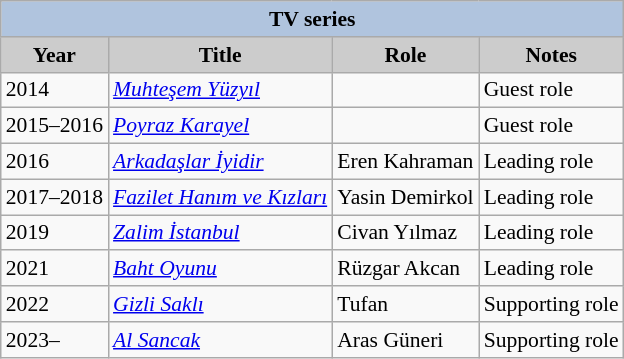<table class="wikitable sortable" style="font-size:90%">
<tr>
<th colspan="4" style="background:LightSteelBlue">TV series</th>
</tr>
<tr>
<th style="background:#CCCCCC">Year</th>
<th style="background:#CCCCCC">Title</th>
<th style="background:#CCCCCC">Role</th>
<th style="background:#CCCCCC">Notes</th>
</tr>
<tr>
<td>2014</td>
<td><em><a href='#'>Muhteşem Yüzyıl</a></em></td>
<td></td>
<td>Guest role</td>
</tr>
<tr>
<td>2015–2016</td>
<td><em><a href='#'>Poyraz Karayel</a> </em></td>
<td></td>
<td>Guest role</td>
</tr>
<tr>
<td>2016</td>
<td><em><a href='#'>Arkadaşlar İyidir</a></em></td>
<td>Eren Kahraman</td>
<td>Leading role</td>
</tr>
<tr>
<td>2017–2018</td>
<td><em><a href='#'>Fazilet Hanım ve Kızları</a></em></td>
<td>Yasin Demirkol</td>
<td>Leading role</td>
</tr>
<tr>
<td>2019</td>
<td><em><a href='#'>Zalim İstanbul</a></em></td>
<td>Civan Yılmaz</td>
<td>Leading role</td>
</tr>
<tr>
<td>2021</td>
<td><em><a href='#'>Baht Oyunu</a></em></td>
<td>Rüzgar Akcan</td>
<td>Leading role</td>
</tr>
<tr>
<td>2022</td>
<td><em><a href='#'>Gizli Saklı</a></em></td>
<td>Tufan</td>
<td>Supporting role</td>
</tr>
<tr>
<td>2023–</td>
<td><em><a href='#'>Al Sancak</a></em></td>
<td>Aras Güneri</td>
<td>Supporting role</td>
</tr>
</table>
